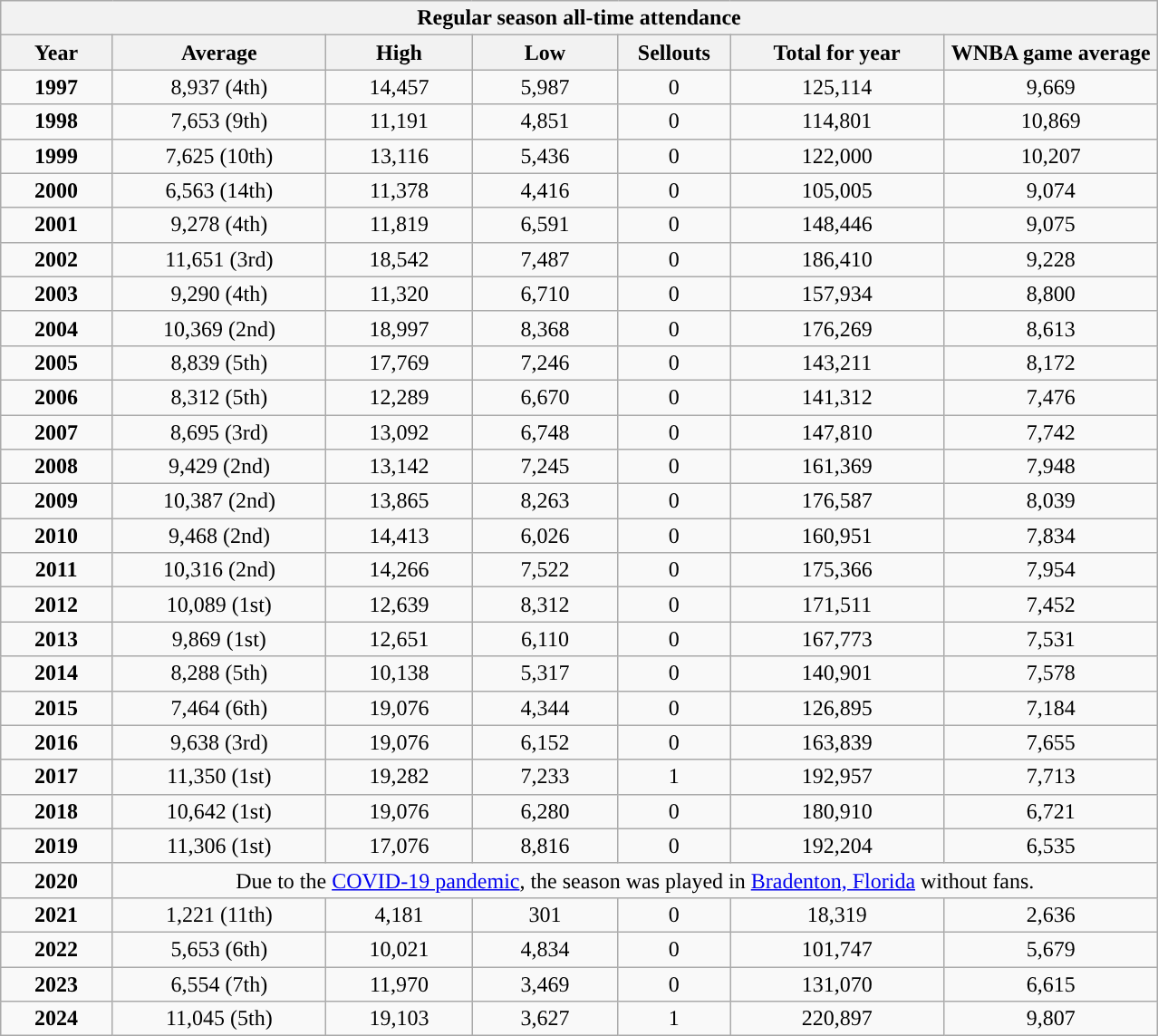<table class="wikitable" style="clear:both; margin:1.5em auto; text-align:center;">
<tr>
<th colspan=7>Regular season all-time attendance</th>
</tr>
<tr>
<th style="width:75px;">Year</th>
<th style="width:150px;">Average</th>
<th style="width:100px;">High</th>
<th style="width:100px;">Low</th>
<th style="width:75px;">Sellouts</th>
<th style="width:150px;">Total for year</th>
<th style="width:150px;">WNBA game average</th>
</tr>
<tr>
<td><strong>1997</strong></td>
<td>8,937 (4th)</td>
<td>14,457</td>
<td>5,987</td>
<td>0</td>
<td>125,114</td>
<td>9,669</td>
</tr>
<tr>
<td><strong>1998</strong></td>
<td>7,653 (9th)</td>
<td>11,191</td>
<td>4,851</td>
<td>0</td>
<td>114,801</td>
<td>10,869</td>
</tr>
<tr>
<td><strong>1999</strong></td>
<td>7,625 (10th)</td>
<td>13,116</td>
<td>5,436</td>
<td>0</td>
<td>122,000</td>
<td>10,207</td>
</tr>
<tr>
<td><strong>2000</strong></td>
<td>6,563 (14th)</td>
<td>11,378</td>
<td>4,416</td>
<td>0</td>
<td>105,005</td>
<td>9,074</td>
</tr>
<tr>
<td><strong>2001</strong></td>
<td>9,278 (4th)</td>
<td>11,819</td>
<td>6,591</td>
<td>0</td>
<td>148,446</td>
<td>9,075</td>
</tr>
<tr>
<td><strong>2002</strong></td>
<td>11,651 (3rd)</td>
<td>18,542</td>
<td>7,487</td>
<td>0</td>
<td>186,410</td>
<td>9,228</td>
</tr>
<tr>
<td><strong>2003</strong></td>
<td>9,290 (4th)</td>
<td>11,320</td>
<td>6,710</td>
<td>0</td>
<td>157,934</td>
<td>8,800</td>
</tr>
<tr>
<td><strong>2004</strong></td>
<td>10,369 (2nd)</td>
<td>18,997</td>
<td>8,368</td>
<td>0</td>
<td>176,269</td>
<td>8,613</td>
</tr>
<tr>
<td><strong>2005</strong></td>
<td>8,839 (5th)</td>
<td>17,769</td>
<td>7,246</td>
<td>0</td>
<td>143,211</td>
<td>8,172</td>
</tr>
<tr>
<td><strong>2006</strong></td>
<td>8,312 (5th)</td>
<td>12,289</td>
<td>6,670</td>
<td>0</td>
<td>141,312</td>
<td>7,476</td>
</tr>
<tr>
<td><strong>2007</strong></td>
<td>8,695 (3rd)</td>
<td>13,092</td>
<td>6,748</td>
<td>0</td>
<td>147,810</td>
<td>7,742</td>
</tr>
<tr>
<td><strong>2008</strong></td>
<td>9,429 (2nd)</td>
<td>13,142</td>
<td>7,245</td>
<td>0</td>
<td>161,369</td>
<td>7,948</td>
</tr>
<tr>
<td><strong>2009</strong></td>
<td>10,387 (2nd)</td>
<td>13,865</td>
<td>8,263</td>
<td>0</td>
<td>176,587</td>
<td>8,039</td>
</tr>
<tr>
<td><strong>2010</strong></td>
<td>9,468 (2nd)</td>
<td>14,413</td>
<td>6,026</td>
<td>0</td>
<td>160,951</td>
<td>7,834</td>
</tr>
<tr>
<td><strong>2011</strong></td>
<td>10,316 (2nd)</td>
<td>14,266</td>
<td>7,522</td>
<td>0</td>
<td>175,366</td>
<td>7,954</td>
</tr>
<tr>
<td><strong>2012</strong></td>
<td>10,089 (1st)</td>
<td>12,639</td>
<td>8,312</td>
<td>0</td>
<td>171,511</td>
<td>7,452</td>
</tr>
<tr>
<td><strong>2013</strong></td>
<td>9,869 (1st)</td>
<td>12,651</td>
<td>6,110</td>
<td>0</td>
<td>167,773</td>
<td>7,531</td>
</tr>
<tr>
<td><strong>2014</strong></td>
<td>8,288 (5th)</td>
<td>10,138</td>
<td>5,317</td>
<td>0</td>
<td>140,901</td>
<td>7,578</td>
</tr>
<tr>
<td><strong>2015</strong></td>
<td>7,464 (6th)</td>
<td>19,076</td>
<td>4,344</td>
<td>0</td>
<td>126,895</td>
<td>7,184</td>
</tr>
<tr>
<td><strong>2016</strong></td>
<td>9,638 (3rd)</td>
<td>19,076</td>
<td>6,152</td>
<td>0</td>
<td>163,839</td>
<td>7,655</td>
</tr>
<tr>
<td><strong>2017</strong></td>
<td>11,350 (1st)</td>
<td>19,282</td>
<td>7,233</td>
<td>1</td>
<td>192,957</td>
<td>7,713</td>
</tr>
<tr>
<td><strong>2018</strong></td>
<td>10,642 (1st)</td>
<td>19,076</td>
<td>6,280</td>
<td>0</td>
<td>180,910</td>
<td>6,721</td>
</tr>
<tr>
<td><strong>2019</strong></td>
<td>11,306 (1st)</td>
<td>17,076</td>
<td>8,816</td>
<td>0</td>
<td>192,204</td>
<td>6,535</td>
</tr>
<tr align="center">
<td><strong>2020</strong></td>
<td colspan=6>Due to the <a href='#'>COVID-19 pandemic</a>, the season was played in <a href='#'>Bradenton, Florida</a> without fans.</td>
</tr>
<tr>
<td><strong>2021</strong></td>
<td>1,221 (11th)</td>
<td>4,181</td>
<td>301</td>
<td>0</td>
<td>18,319</td>
<td>2,636</td>
</tr>
<tr>
<td><strong>2022</strong></td>
<td>5,653 (6th)</td>
<td>10,021</td>
<td>4,834</td>
<td>0</td>
<td>101,747</td>
<td>5,679</td>
</tr>
<tr>
<td><strong>2023</strong></td>
<td>6,554 (7th)</td>
<td>11,970</td>
<td>3,469</td>
<td>0</td>
<td>131,070</td>
<td>6,615</td>
</tr>
<tr>
<td><strong>2024</strong></td>
<td>11,045 (5th)</td>
<td>19,103</td>
<td>3,627</td>
<td>1</td>
<td>220,897</td>
<td>9,807</td>
</tr>
</table>
